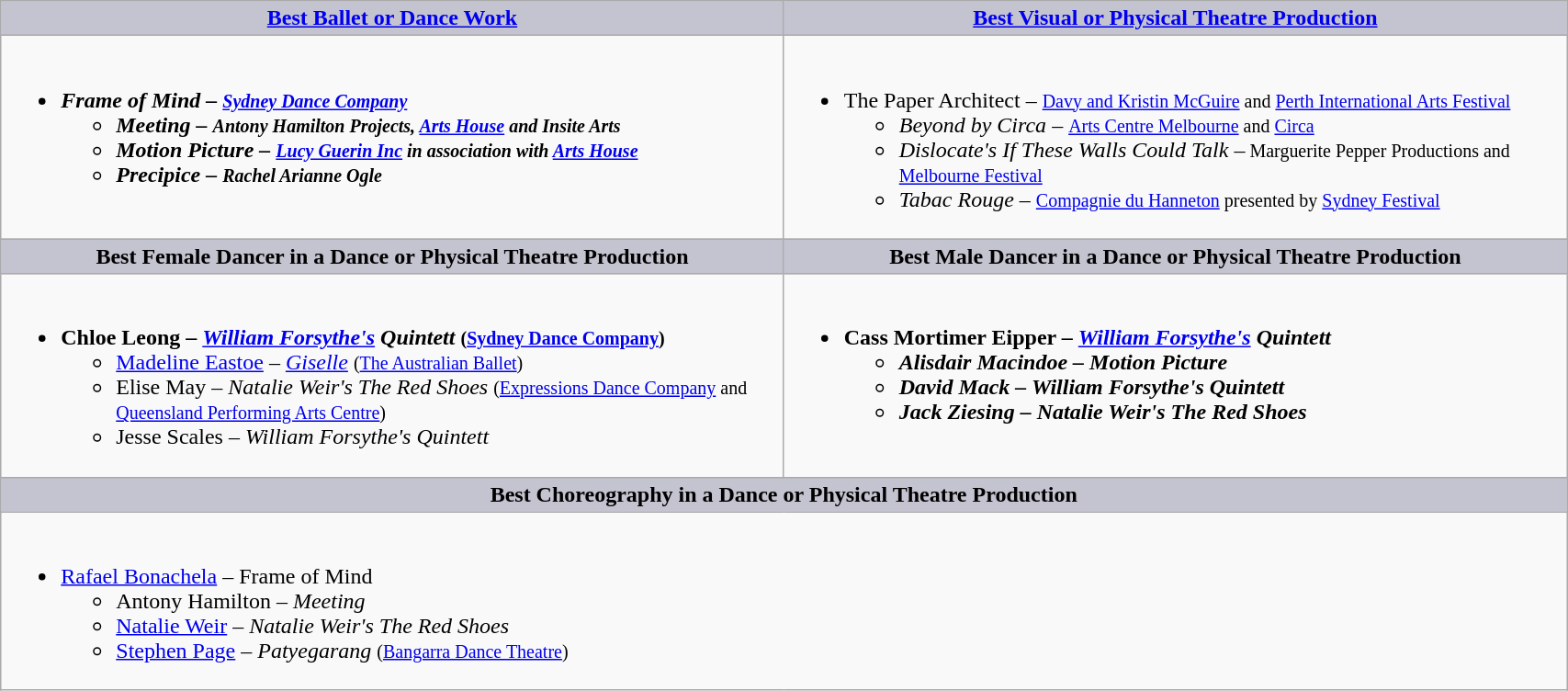<table class=wikitable width="90%" border="1" cellpadding="5" cellspacing="0" align="centre">
<tr>
<th style="background:#C4C3D0;width:50%"><a href='#'>Best Ballet or Dance Work</a></th>
<th style="background:#C4C3D0;width:50%"><a href='#'>Best Visual or Physical Theatre Production</a></th>
</tr>
<tr>
<td valign="top"><br><ul><li><strong><em>Frame of Mind<em> – <small><a href='#'>Sydney Dance Company</a></small><strong><ul><li></em>Meeting<em> – <small>Antony Hamilton Projects, <a href='#'>Arts House</a> and Insite Arts</small></li><li></em>Motion Picture<em> – <small><a href='#'>Lucy Guerin Inc</a> in association with <a href='#'>Arts House</a></small></li><li></em>Precipice<em> – <small>Rachel Arianne Ogle</small></li></ul></li></ul></td>
<td valign="top"><br><ul><li></em></strong>The Paper Architect</em> – <small><a href='#'>Davy and Kristin McGuire</a> and <a href='#'>Perth International Arts Festival</a></small></strong><ul><li><em>Beyond by Circa</em> – <small><a href='#'>Arts Centre Melbourne</a> and <a href='#'>Circa</a></small></li><li><em>Dislocate's If These Walls Could Talk</em> –<small> Marguerite Pepper Productions and <a href='#'>Melbourne Festival</a></small></li><li><em>Tabac Rouge</em> – <small><a href='#'>Compagnie du Hanneton</a> presented by <a href='#'>Sydney Festival</a></small></li></ul></li></ul></td>
</tr>
<tr>
<th style="background:#C4C3D0;width:50%">Best Female Dancer in a Dance or Physical Theatre Production</th>
<th style="background:#C4C3D0;width:50%">Best Male Dancer in a Dance or Physical Theatre Production</th>
</tr>
<tr>
<td valign="top"><br><ul><li><strong>Chloe Leong – <em><a href='#'>William Forsythe's</a> Quintett</em> <small>(<a href='#'>Sydney Dance Company</a>)</small></strong><ul><li><a href='#'>Madeline Eastoe</a> – <em><a href='#'>Giselle</a></em> <small>(<a href='#'>The Australian Ballet</a>)</small></li><li>Elise May – <em>Natalie Weir's The Red Shoes</em> <small>(<a href='#'>Expressions Dance Company</a> and <a href='#'>Queensland Performing Arts Centre</a>)</small></li><li>Jesse Scales – <em>William Forsythe's Quintett</em></li></ul></li></ul></td>
<td valign="top"><br><ul><li><strong>Cass Mortimer Eipper – <em><a href='#'>William Forsythe's</a> Quintett<strong><em><ul><li>Alisdair Macindoe – </em>Motion Picture<em></li><li>David Mack – </em>William Forsythe's Quintett<em></li><li>Jack Ziesing – </em>Natalie Weir's The Red Shoes<em></li></ul></li></ul></td>
</tr>
<tr>
<th colspan="2" style="background:#C4C3D0;">Best Choreography in a Dance or Physical Theatre Production</th>
</tr>
<tr>
<td colspan=2 valign="top"><br><ul><li></strong><a href='#'>Rafael Bonachela</a> – </em>Frame of Mind</em></strong><ul><li>Antony Hamilton – <em>Meeting</em></li><li><a href='#'>Natalie Weir</a> – <em>Natalie Weir's The Red Shoes</em></li><li><a href='#'>Stephen Page</a> – <em>Patyegarang</em> <small>(<a href='#'>Bangarra Dance Theatre</a>)</small></li></ul></li></ul></td>
</tr>
</table>
